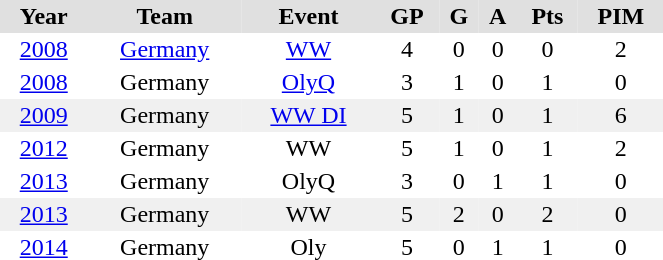<table BORDER="0" CELLPADDING="2" CELLSPACING="0" width="35%">
<tr ALIGN="center" bgcolor="#e0e0e0">
<th>Year</th>
<th>Team</th>
<th>Event</th>
<th>GP</th>
<th>G</th>
<th>A</th>
<th>Pts</th>
<th>PIM</th>
</tr>
<tr ALIGN="center">
<td><a href='#'>2008</a></td>
<td><a href='#'>Germany</a></td>
<td><a href='#'>WW</a></td>
<td>4</td>
<td>0</td>
<td>0</td>
<td>0</td>
<td>2</td>
</tr>
<tr ALIGN="center">
<td><a href='#'>2008</a></td>
<td>Germany</td>
<td><a href='#'>OlyQ</a></td>
<td>3</td>
<td>1</td>
<td>0</td>
<td>1</td>
<td>0</td>
</tr>
<tr ALIGN="center" bgcolor="#f0f0f0">
<td><a href='#'>2009</a></td>
<td>Germany</td>
<td><a href='#'>WW DI</a></td>
<td>5</td>
<td>1</td>
<td>0</td>
<td>1</td>
<td>6</td>
</tr>
<tr ALIGN="center">
<td><a href='#'>2012</a></td>
<td>Germany</td>
<td>WW</td>
<td>5</td>
<td>1</td>
<td>0</td>
<td>1</td>
<td>2</td>
</tr>
<tr ALIGN="center">
<td><a href='#'>2013</a></td>
<td>Germany</td>
<td>OlyQ</td>
<td>3</td>
<td>0</td>
<td>1</td>
<td>1</td>
<td>0</td>
</tr>
<tr ALIGN="center" bgcolor="#f0f0f0">
<td><a href='#'>2013</a></td>
<td>Germany</td>
<td>WW</td>
<td>5</td>
<td>2</td>
<td>0</td>
<td>2</td>
<td>0</td>
</tr>
<tr ALIGN="center">
<td><a href='#'>2014</a></td>
<td>Germany</td>
<td>Oly</td>
<td>5</td>
<td>0</td>
<td>1</td>
<td>1</td>
<td>0</td>
</tr>
</table>
